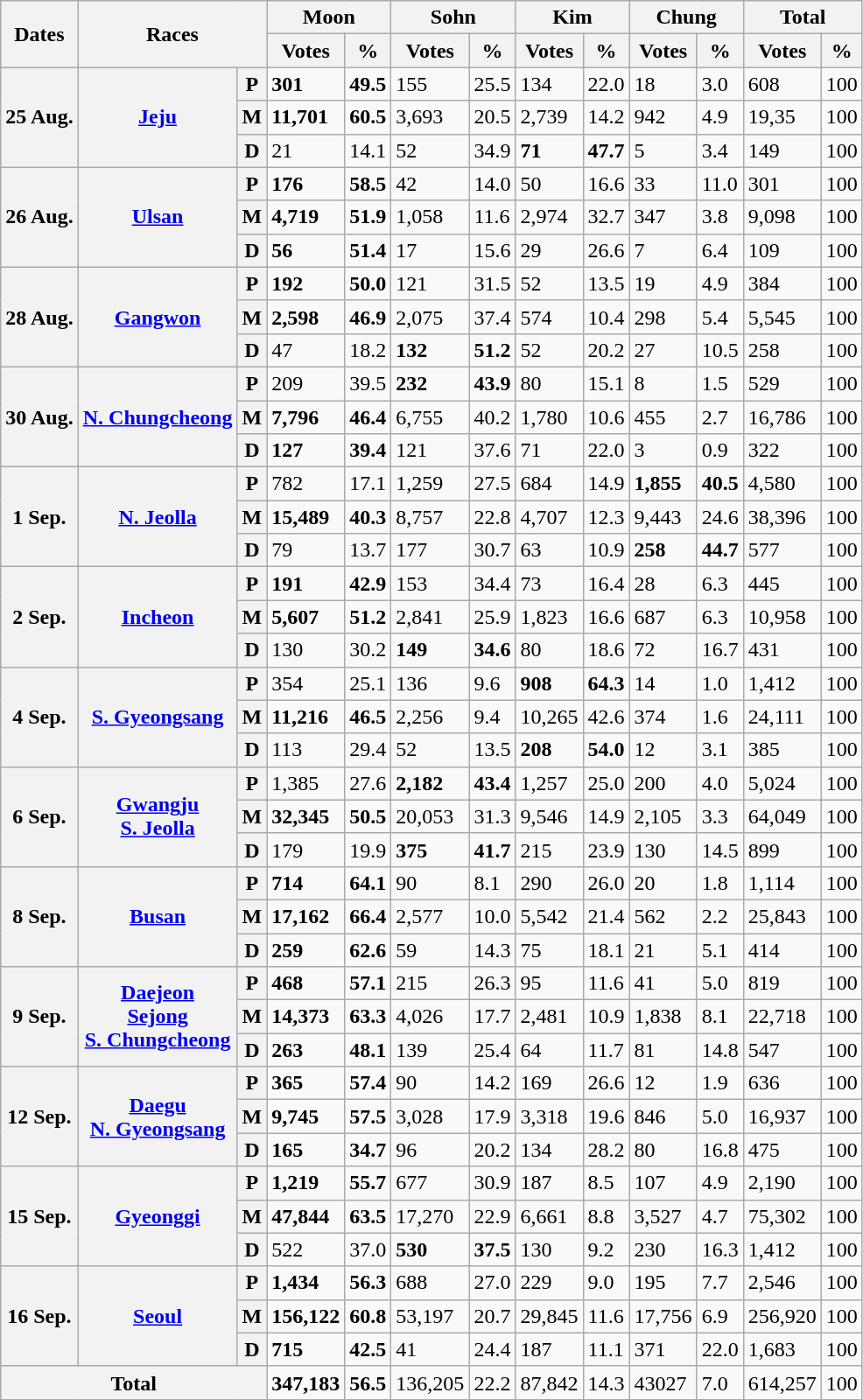<table class="wikitable">
<tr>
<th rowspan="2">Dates</th>
<th colspan="2" rowspan="2">Races</th>
<th colspan="2">Moon</th>
<th colspan="2">Sohn</th>
<th colspan="2">Kim</th>
<th colspan="2">Chung</th>
<th colspan="2">Total</th>
</tr>
<tr>
<th>Votes</th>
<th>%</th>
<th>Votes</th>
<th>%</th>
<th>Votes</th>
<th>%</th>
<th>Votes</th>
<th>%</th>
<th>Votes</th>
<th>%</th>
</tr>
<tr>
<th rowspan="3">25 Aug.</th>
<th rowspan="3"><a href='#'>Jeju</a></th>
<th>P</th>
<td><strong>301</strong></td>
<td><strong>49.5</strong></td>
<td>155</td>
<td>25.5</td>
<td>134</td>
<td>22.0</td>
<td>18</td>
<td>3.0</td>
<td>608</td>
<td>100</td>
</tr>
<tr>
<th>M</th>
<td><strong>11,701</strong></td>
<td><strong>60.5</strong></td>
<td>3,693</td>
<td>20.5</td>
<td>2,739</td>
<td>14.2</td>
<td>942</td>
<td>4.9</td>
<td>19,35</td>
<td>100</td>
</tr>
<tr>
<th>D</th>
<td>21</td>
<td>14.1</td>
<td>52</td>
<td>34.9</td>
<td><strong>71</strong></td>
<td><strong>47.7</strong></td>
<td>5</td>
<td>3.4</td>
<td>149</td>
<td>100</td>
</tr>
<tr>
<th rowspan="3">26 Aug.</th>
<th rowspan="3"><a href='#'>Ulsan</a></th>
<th>P</th>
<td><strong>176</strong></td>
<td><strong>58.5</strong></td>
<td>42</td>
<td>14.0</td>
<td>50</td>
<td>16.6</td>
<td>33</td>
<td>11.0</td>
<td>301</td>
<td>100</td>
</tr>
<tr>
<th>M</th>
<td><strong>4,719</strong></td>
<td><strong>51.9</strong></td>
<td>1,058</td>
<td>11.6</td>
<td>2,974</td>
<td>32.7</td>
<td>347</td>
<td>3.8</td>
<td>9,098</td>
<td>100</td>
</tr>
<tr>
<th>D</th>
<td><strong>56</strong></td>
<td><strong>51.4</strong></td>
<td>17</td>
<td>15.6</td>
<td>29</td>
<td>26.6</td>
<td>7</td>
<td>6.4</td>
<td>109</td>
<td>100</td>
</tr>
<tr>
<th rowspan="3">28 Aug.</th>
<th rowspan="3"><a href='#'>Gangwon</a></th>
<th>P</th>
<td><strong>192</strong></td>
<td><strong>50.0</strong></td>
<td>121</td>
<td>31.5</td>
<td>52</td>
<td>13.5</td>
<td>19</td>
<td>4.9</td>
<td>384</td>
<td>100</td>
</tr>
<tr>
<th>M</th>
<td><strong>2,598</strong></td>
<td><strong>46.9</strong></td>
<td>2,075</td>
<td>37.4</td>
<td>574</td>
<td>10.4</td>
<td>298</td>
<td>5.4</td>
<td>5,545</td>
<td>100</td>
</tr>
<tr>
<th>D</th>
<td>47</td>
<td>18.2</td>
<td><strong>132</strong></td>
<td><strong>51.2</strong></td>
<td>52</td>
<td>20.2</td>
<td>27</td>
<td>10.5</td>
<td>258</td>
<td>100</td>
</tr>
<tr>
<th rowspan="3">30 Aug.</th>
<th rowspan="3"><a href='#'>N. Chungcheong</a></th>
<th>P</th>
<td>209</td>
<td>39.5</td>
<td><strong>232</strong></td>
<td><strong>43.9</strong></td>
<td>80</td>
<td>15.1</td>
<td>8</td>
<td>1.5</td>
<td>529</td>
<td>100</td>
</tr>
<tr>
<th>M</th>
<td><strong>7,796</strong></td>
<td><strong>46.4</strong></td>
<td>6,755</td>
<td>40.2</td>
<td>1,780</td>
<td>10.6</td>
<td>455</td>
<td>2.7</td>
<td>16,786</td>
<td>100</td>
</tr>
<tr>
<th>D</th>
<td><strong>127</strong></td>
<td><strong>39.4</strong></td>
<td>121</td>
<td>37.6</td>
<td>71</td>
<td>22.0</td>
<td>3</td>
<td>0.9</td>
<td>322</td>
<td>100</td>
</tr>
<tr>
<th rowspan="3">1 Sep.</th>
<th rowspan="3"><a href='#'>N. Jeolla</a></th>
<th>P</th>
<td>782</td>
<td>17.1</td>
<td>1,259</td>
<td>27.5</td>
<td>684</td>
<td>14.9</td>
<td><strong>1,855</strong></td>
<td><strong>40.5</strong></td>
<td>4,580</td>
<td>100</td>
</tr>
<tr>
<th>M</th>
<td><strong>15,489</strong></td>
<td><strong>40.3</strong></td>
<td>8,757</td>
<td>22.8</td>
<td>4,707</td>
<td>12.3</td>
<td>9,443</td>
<td>24.6</td>
<td>38,396</td>
<td>100</td>
</tr>
<tr>
<th>D</th>
<td>79</td>
<td>13.7</td>
<td>177</td>
<td>30.7</td>
<td>63</td>
<td>10.9</td>
<td><strong>258</strong></td>
<td><strong>44.7</strong></td>
<td>577</td>
<td>100</td>
</tr>
<tr>
<th rowspan="3">2 Sep.</th>
<th rowspan="3"><a href='#'>Incheon</a></th>
<th>P</th>
<td><strong>191</strong></td>
<td><strong>42.9</strong></td>
<td>153</td>
<td>34.4</td>
<td>73</td>
<td>16.4</td>
<td>28</td>
<td>6.3</td>
<td>445</td>
<td>100</td>
</tr>
<tr>
<th>M</th>
<td><strong>5,607</strong></td>
<td><strong>51.2</strong></td>
<td>2,841</td>
<td>25.9</td>
<td>1,823</td>
<td>16.6</td>
<td>687</td>
<td>6.3</td>
<td>10,958</td>
<td>100</td>
</tr>
<tr>
<th>D</th>
<td>130</td>
<td>30.2</td>
<td><strong>149</strong></td>
<td><strong>34.6</strong></td>
<td>80</td>
<td>18.6</td>
<td>72</td>
<td>16.7</td>
<td>431</td>
<td>100</td>
</tr>
<tr>
<th rowspan="3">4 Sep.</th>
<th rowspan="3"><a href='#'>S. Gyeongsang</a></th>
<th>P</th>
<td>354</td>
<td>25.1</td>
<td>136</td>
<td>9.6</td>
<td><strong>908</strong></td>
<td><strong>64.3</strong></td>
<td>14</td>
<td>1.0</td>
<td>1,412</td>
<td>100</td>
</tr>
<tr>
<th>M</th>
<td><strong>11,216</strong></td>
<td><strong>46.5</strong></td>
<td>2,256</td>
<td>9.4</td>
<td>10,265</td>
<td>42.6</td>
<td>374</td>
<td>1.6</td>
<td>24,111</td>
<td>100</td>
</tr>
<tr>
<th>D</th>
<td>113</td>
<td>29.4</td>
<td>52</td>
<td>13.5</td>
<td><strong>208</strong></td>
<td><strong>54.0</strong></td>
<td>12</td>
<td>3.1</td>
<td>385</td>
<td>100</td>
</tr>
<tr>
<th rowspan="3">6 Sep.</th>
<th rowspan="3"><a href='#'>Gwangju</a><br><a href='#'>S. Jeolla</a></th>
<th>P</th>
<td>1,385</td>
<td>27.6</td>
<td><strong>2,182</strong></td>
<td><strong>43.4</strong></td>
<td>1,257</td>
<td>25.0</td>
<td>200</td>
<td>4.0</td>
<td>5,024</td>
<td>100</td>
</tr>
<tr>
<th>M</th>
<td><strong>32,345</strong></td>
<td><strong>50.5</strong></td>
<td>20,053</td>
<td>31.3</td>
<td>9,546</td>
<td>14.9</td>
<td>2,105</td>
<td>3.3</td>
<td>64,049</td>
<td>100</td>
</tr>
<tr>
<th>D</th>
<td>179</td>
<td>19.9</td>
<td><strong>375</strong></td>
<td><strong>41.7</strong></td>
<td>215</td>
<td>23.9</td>
<td>130</td>
<td>14.5</td>
<td>899</td>
<td>100</td>
</tr>
<tr>
<th rowspan="3">8 Sep.</th>
<th rowspan="3"><a href='#'>Busan</a></th>
<th>P</th>
<td><strong>714</strong></td>
<td><strong>64.1</strong></td>
<td>90</td>
<td>8.1</td>
<td>290</td>
<td>26.0</td>
<td>20</td>
<td>1.8</td>
<td>1,114</td>
<td>100</td>
</tr>
<tr>
<th>M</th>
<td><strong>17,162</strong></td>
<td><strong>66.4</strong></td>
<td>2,577</td>
<td>10.0</td>
<td>5,542</td>
<td>21.4</td>
<td>562</td>
<td>2.2</td>
<td>25,843</td>
<td>100</td>
</tr>
<tr>
<th>D</th>
<td><strong>259</strong></td>
<td><strong>62.6</strong></td>
<td>59</td>
<td>14.3</td>
<td>75</td>
<td>18.1</td>
<td>21</td>
<td>5.1</td>
<td>414</td>
<td>100</td>
</tr>
<tr>
<th rowspan="3">9 Sep.</th>
<th rowspan="3"><a href='#'>Daejeon</a><br><a href='#'>Sejong</a><br><a href='#'>S. Chungcheong</a></th>
<th>P</th>
<td><strong>468</strong></td>
<td><strong>57.1</strong></td>
<td>215</td>
<td>26.3</td>
<td>95</td>
<td>11.6</td>
<td>41</td>
<td>5.0</td>
<td>819</td>
<td>100</td>
</tr>
<tr>
<th>M</th>
<td><strong>14,373</strong></td>
<td><strong>63.3</strong></td>
<td>4,026</td>
<td>17.7</td>
<td>2,481</td>
<td>10.9</td>
<td>1,838</td>
<td>8.1</td>
<td>22,718</td>
<td>100</td>
</tr>
<tr>
<th>D</th>
<td><strong>263</strong></td>
<td><strong>48.1</strong></td>
<td>139</td>
<td>25.4</td>
<td>64</td>
<td>11.7</td>
<td>81</td>
<td>14.8</td>
<td>547</td>
<td>100</td>
</tr>
<tr>
<th rowspan="3">12 Sep.</th>
<th rowspan="3"><a href='#'>Daegu</a><br><a href='#'>N. Gyeongsang</a></th>
<th>P</th>
<td><strong>365</strong></td>
<td><strong>57.4</strong></td>
<td>90</td>
<td>14.2</td>
<td>169</td>
<td>26.6</td>
<td>12</td>
<td>1.9</td>
<td>636</td>
<td>100</td>
</tr>
<tr>
<th>M</th>
<td><strong>9,745</strong></td>
<td><strong>57.5</strong></td>
<td>3,028</td>
<td>17.9</td>
<td>3,318</td>
<td>19.6</td>
<td>846</td>
<td>5.0</td>
<td>16,937</td>
<td>100</td>
</tr>
<tr>
<th>D</th>
<td><strong>165</strong></td>
<td><strong>34.7</strong></td>
<td>96</td>
<td>20.2</td>
<td>134</td>
<td>28.2</td>
<td>80</td>
<td>16.8</td>
<td>475</td>
<td>100</td>
</tr>
<tr>
<th rowspan="3">15 Sep.</th>
<th rowspan="3"><a href='#'>Gyeonggi</a></th>
<th>P</th>
<td><strong>1,219</strong></td>
<td><strong>55.7</strong></td>
<td>677</td>
<td>30.9</td>
<td>187</td>
<td>8.5</td>
<td>107</td>
<td>4.9</td>
<td>2,190</td>
<td>100</td>
</tr>
<tr>
<th>M</th>
<td><strong>47,844</strong></td>
<td><strong>63.5</strong></td>
<td>17,270</td>
<td>22.9</td>
<td>6,661</td>
<td>8.8</td>
<td>3,527</td>
<td>4.7</td>
<td>75,302</td>
<td>100</td>
</tr>
<tr>
<th>D</th>
<td>522</td>
<td>37.0</td>
<td><strong>530</strong></td>
<td><strong>37.5</strong></td>
<td>130</td>
<td>9.2</td>
<td>230</td>
<td>16.3</td>
<td>1,412</td>
<td>100</td>
</tr>
<tr>
<th rowspan="3">16 Sep.</th>
<th rowspan="3"><a href='#'>Seoul</a></th>
<th>P</th>
<td><strong>1,434</strong></td>
<td><strong>56.3</strong></td>
<td>688</td>
<td>27.0</td>
<td>229</td>
<td>9.0</td>
<td>195</td>
<td>7.7</td>
<td>2,546</td>
<td>100</td>
</tr>
<tr>
<th>M</th>
<td><strong>156,122</strong></td>
<td><strong>60.8</strong></td>
<td>53,197</td>
<td>20.7</td>
<td>29,845</td>
<td>11.6</td>
<td>17,756</td>
<td>6.9</td>
<td>256,920</td>
<td>100</td>
</tr>
<tr>
<th>D</th>
<td><strong>715</strong></td>
<td><strong>42.5</strong></td>
<td>41</td>
<td>24.4</td>
<td>187</td>
<td>11.1</td>
<td>371</td>
<td>22.0</td>
<td>1,683</td>
<td>100</td>
</tr>
<tr>
<th colspan="3">Total</th>
<td><strong>347,183</strong></td>
<td><strong>56.5</strong></td>
<td>136,205</td>
<td>22.2</td>
<td>87,842</td>
<td>14.3</td>
<td>43027</td>
<td>7.0</td>
<td>614,257</td>
<td>100</td>
</tr>
</table>
